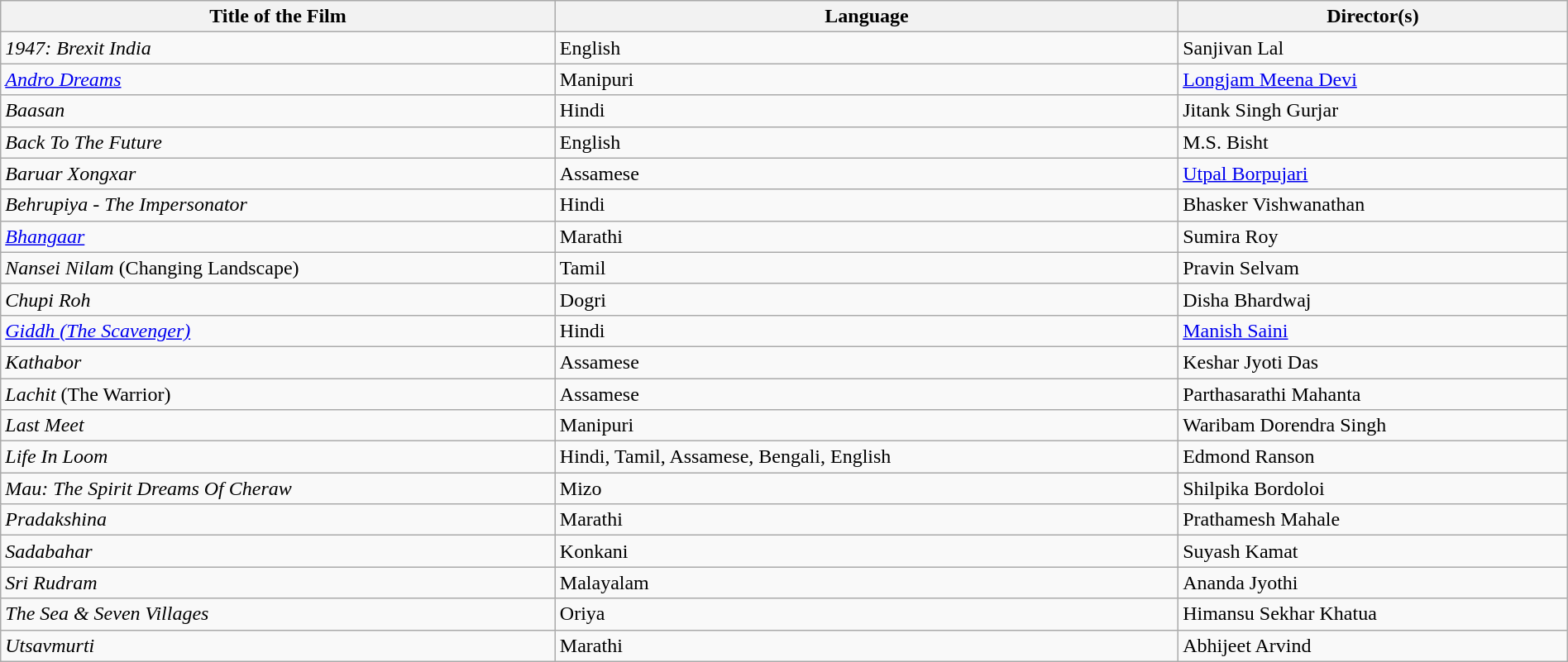<table class="sortable wikitable" style="width:100%; margin-bottom:4px" cellpadding="5">
<tr>
<th scope="col">Title of the Film</th>
<th scope="col">Language</th>
<th scope="col">Director(s)</th>
</tr>
<tr>
<td><em>1947: Brexit India</em></td>
<td>English</td>
<td>Sanjivan Lal</td>
</tr>
<tr>
<td><em><a href='#'>Andro Dreams</a></em></td>
<td>Manipuri</td>
<td><a href='#'>Longjam Meena Devi</a></td>
</tr>
<tr>
<td><em>Baasan</em></td>
<td>Hindi</td>
<td>Jitank Singh Gurjar</td>
</tr>
<tr>
<td><em>Back To The Future</em></td>
<td>English</td>
<td>M.S. Bisht</td>
</tr>
<tr>
<td><em>Baruar Xongxar</em></td>
<td>Assamese</td>
<td><a href='#'>Utpal Borpujari</a></td>
</tr>
<tr>
<td><em>Behrupiya - The Impersonator</em></td>
<td>Hindi</td>
<td>Bhasker Vishwanathan</td>
</tr>
<tr>
<td><em><a href='#'>Bhangaar</a></em></td>
<td>Marathi</td>
<td>Sumira Roy</td>
</tr>
<tr>
<td><em>Nansei Nilam</em> (Changing Landscape)</td>
<td>Tamil</td>
<td>Pravin Selvam</td>
</tr>
<tr>
<td><em>Chupi Roh</em></td>
<td>Dogri</td>
<td>Disha Bhardwaj</td>
</tr>
<tr>
<td><em><a href='#'>Giddh (The Scavenger)</a></em></td>
<td>Hindi</td>
<td><a href='#'>Manish Saini</a></td>
</tr>
<tr>
<td><em>Kathabor</em></td>
<td>Assamese</td>
<td>Keshar Jyoti Das</td>
</tr>
<tr>
<td><em>Lachit</em> (The Warrior)</td>
<td>Assamese</td>
<td>Parthasarathi Mahanta</td>
</tr>
<tr>
<td><em>Last Meet</em></td>
<td>Manipuri</td>
<td>Waribam Dorendra Singh</td>
</tr>
<tr>
<td><em>Life In Loom</em></td>
<td>Hindi, Tamil, Assamese, Bengali, English</td>
<td>Edmond Ranson</td>
</tr>
<tr>
<td><em>Mau: The Spirit Dreams Of Cheraw</em></td>
<td>Mizo</td>
<td>Shilpika Bordoloi</td>
</tr>
<tr>
<td><em>Pradakshina</em></td>
<td>Marathi</td>
<td>Prathamesh Mahale</td>
</tr>
<tr>
<td><em>Sadabahar</em></td>
<td>Konkani</td>
<td>Suyash Kamat</td>
</tr>
<tr>
<td><em>Sri Rudram</em></td>
<td>Malayalam</td>
<td>Ananda Jyothi</td>
</tr>
<tr>
<td><em>The Sea & Seven Villages</em></td>
<td>Oriya</td>
<td>Himansu Sekhar Khatua</td>
</tr>
<tr>
<td><em>Utsavmurti</em></td>
<td>Marathi</td>
<td>Abhijeet Arvind</td>
</tr>
</table>
